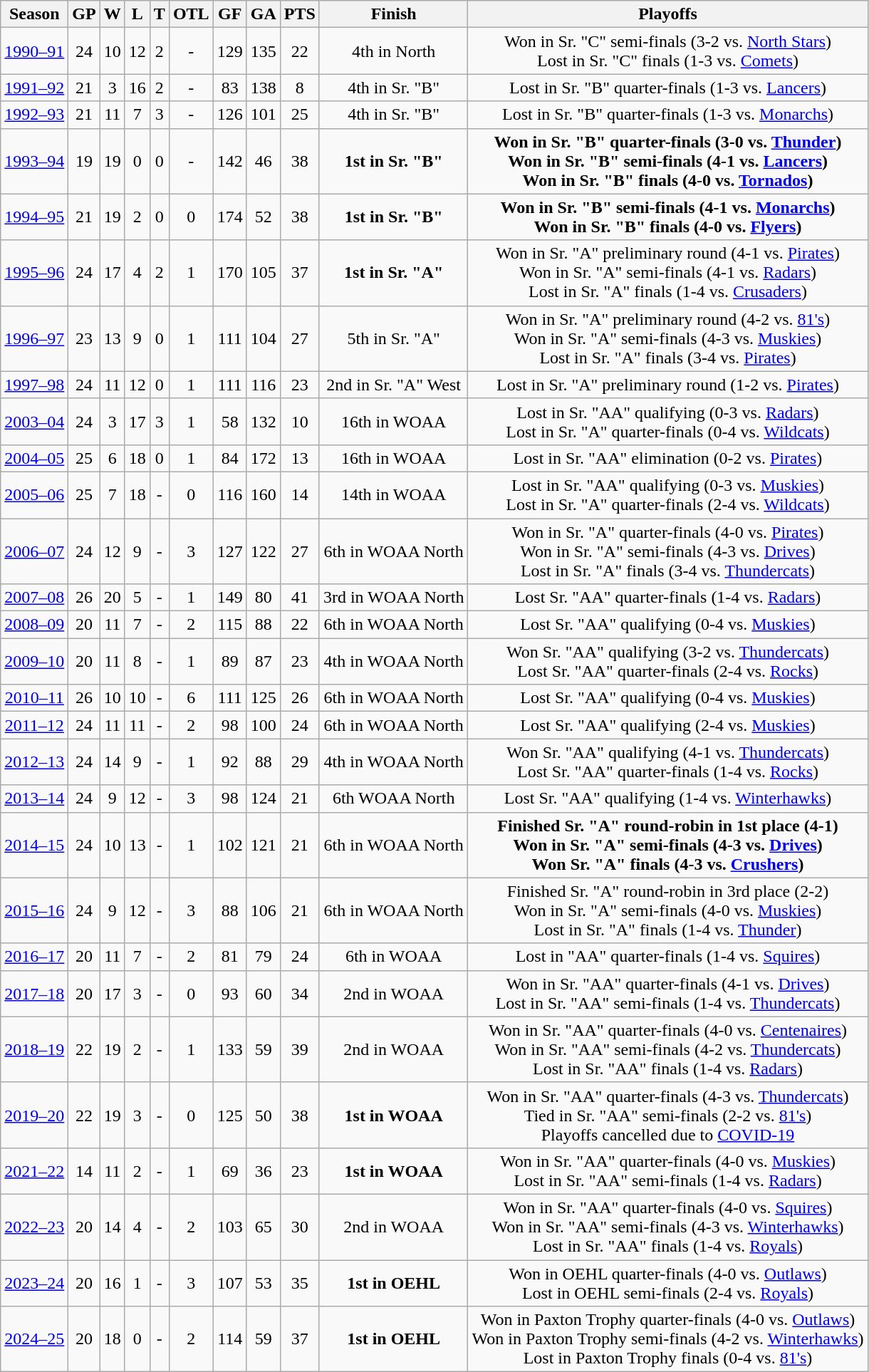<table class="wikitable">
<tr>
<th>Season</th>
<th>GP</th>
<th>W</th>
<th>L</th>
<th>T</th>
<th>OTL</th>
<th>GF</th>
<th>GA</th>
<th>PTS</th>
<th>Finish</th>
<th>Playoffs</th>
</tr>
<tr align="center">
<td><a href='#'>1990–91</a></td>
<td>24</td>
<td>10</td>
<td>12</td>
<td>2</td>
<td>-</td>
<td>129</td>
<td>135</td>
<td>22</td>
<td>4th in North</td>
<td>Won in Sr. "C" semi-finals (3-2 vs. <a href='#'>North Stars</a>) <br> Lost in Sr. "C" finals (1-3 vs. <a href='#'>Comets</a>)</td>
</tr>
<tr align="center">
<td><a href='#'>1991–92</a></td>
<td>21</td>
<td>3</td>
<td>16</td>
<td>2</td>
<td>-</td>
<td>83</td>
<td>138</td>
<td>8</td>
<td>4th in Sr. "B"</td>
<td>Lost in Sr. "B" quarter-finals (1-3 vs. <a href='#'>Lancers</a>)</td>
</tr>
<tr align="center">
<td><a href='#'>1992–93</a></td>
<td>21</td>
<td>11</td>
<td>7</td>
<td>3</td>
<td>-</td>
<td>126</td>
<td>101</td>
<td>25</td>
<td>4th in Sr. "B"</td>
<td>Lost in Sr. "B" quarter-finals (1-3 vs. <a href='#'>Monarchs</a>)</td>
</tr>
<tr align="center">
<td><a href='#'>1993–94</a></td>
<td>19</td>
<td>19</td>
<td>0</td>
<td>0</td>
<td>-</td>
<td>142</td>
<td>46</td>
<td>38</td>
<td><strong>1st in Sr. "B"</strong></td>
<td><strong>Won in Sr. "B" quarter-finals (3-0 vs. <a href='#'>Thunder</a>) <br> Won in Sr. "B" semi-finals (4-1 vs. <a href='#'>Lancers</a>) <br> Won in Sr. "B" finals (4-0 vs. <a href='#'>Tornados</a>)</strong></td>
</tr>
<tr align="center">
<td><a href='#'>1994–95</a></td>
<td>21</td>
<td>19</td>
<td>2</td>
<td>0</td>
<td>0</td>
<td>174</td>
<td>52</td>
<td>38</td>
<td><strong>1st in Sr. "B"</strong></td>
<td><strong>Won in Sr. "B" semi-finals (4-1 vs. <a href='#'>Monarchs</a>) <br> Won in Sr. "B" finals (4-0 vs. <a href='#'>Flyers</a>)</strong></td>
</tr>
<tr align="center">
<td><a href='#'>1995–96</a></td>
<td>24</td>
<td>17</td>
<td>4</td>
<td>2</td>
<td>1</td>
<td>170</td>
<td>105</td>
<td>37</td>
<td><strong>1st in Sr. "A"</strong></td>
<td>Won in Sr. "A" preliminary round (4-1 vs. <a href='#'>Pirates</a>) <br> Won in Sr. "A" semi-finals (4-1 vs. <a href='#'>Radars</a>) <br> Lost in Sr. "A" finals (1-4 vs. <a href='#'>Crusaders</a>)</td>
</tr>
<tr align="center">
<td><a href='#'>1996–97</a></td>
<td>23</td>
<td>13</td>
<td>9</td>
<td>0</td>
<td>1</td>
<td>111</td>
<td>104</td>
<td>27</td>
<td>5th in Sr. "A"</td>
<td>Won in Sr. "A" preliminary round (4-2 vs. <a href='#'>81's</a>) <br> Won in Sr. "A" semi-finals (4-3 vs. <a href='#'>Muskies</a>) <br> Lost in Sr. "A" finals (3-4 vs. <a href='#'>Pirates</a>)</td>
</tr>
<tr align="center">
<td><a href='#'>1997–98</a></td>
<td>24</td>
<td>11</td>
<td>12</td>
<td>0</td>
<td>1</td>
<td>111</td>
<td>116</td>
<td>23</td>
<td>2nd in Sr. "A" West</td>
<td>Lost in Sr. "A" preliminary round (1-2 vs. <a href='#'>Pirates</a>)</td>
</tr>
<tr align="center">
<td><a href='#'>2003–04</a></td>
<td>24</td>
<td>3</td>
<td>17</td>
<td>3</td>
<td>1</td>
<td>58</td>
<td>132</td>
<td>10</td>
<td>16th in WOAA</td>
<td>Lost in Sr. "AA" qualifying (0-3 vs. <a href='#'>Radars</a>) <br> Lost in Sr. "A" quarter-finals (0-4 vs. <a href='#'>Wildcats</a>)</td>
</tr>
<tr align="center">
<td><a href='#'>2004–05</a></td>
<td>25</td>
<td>6</td>
<td>18</td>
<td>0</td>
<td>1</td>
<td>84</td>
<td>172</td>
<td>13</td>
<td>16th in WOAA</td>
<td>Lost in Sr. "AA" elimination (0-2 vs. <a href='#'>Pirates</a>)</td>
</tr>
<tr align="center">
<td><a href='#'>2005–06</a></td>
<td>25</td>
<td>7</td>
<td>18</td>
<td>-</td>
<td>0</td>
<td>116</td>
<td>160</td>
<td>14</td>
<td>14th in WOAA</td>
<td>Lost in Sr. "AA" qualifying (0-3 vs. <a href='#'>Muskies</a>) <br> Lost in Sr. "A" quarter-finals (2-4 vs. <a href='#'>Wildcats</a>)</td>
</tr>
<tr align="center">
<td><a href='#'>2006–07</a></td>
<td>24</td>
<td>12</td>
<td>9</td>
<td>-</td>
<td>3</td>
<td>127</td>
<td>122</td>
<td>27</td>
<td>6th in WOAA North</td>
<td>Won in Sr. "A" quarter-finals (4-0 vs. <a href='#'>Pirates</a>) <br> Won in Sr. "A" semi-finals (4-3 vs. <a href='#'>Drives</a>) <br> Lost in Sr. "A" finals (3-4 vs. <a href='#'>Thundercats</a>)</td>
</tr>
<tr align="center">
<td><a href='#'>2007–08</a></td>
<td>26</td>
<td>20</td>
<td>5</td>
<td>-</td>
<td>1</td>
<td>149</td>
<td>80</td>
<td>41</td>
<td>3rd in WOAA North</td>
<td>Lost Sr. "AA" quarter-finals (1-4 vs. <a href='#'>Radars</a>)</td>
</tr>
<tr align="center">
<td><a href='#'>2008–09</a></td>
<td>20</td>
<td>11</td>
<td>7</td>
<td>-</td>
<td>2</td>
<td>115</td>
<td>88</td>
<td>22</td>
<td>6th in WOAA North</td>
<td>Lost Sr. "AA" qualifying (0-4 vs. <a href='#'>Muskies</a>)</td>
</tr>
<tr align="center">
<td><a href='#'>2009–10</a></td>
<td>20</td>
<td>11</td>
<td>8</td>
<td>-</td>
<td>1</td>
<td>89</td>
<td>87</td>
<td>23</td>
<td>4th in WOAA North</td>
<td>Won Sr. "AA" qualifying (3-2 vs. <a href='#'>Thundercats</a>) <br> Lost Sr. "AA" quarter-finals (2-4 vs. <a href='#'>Rocks</a>)</td>
</tr>
<tr align="center">
<td><a href='#'>2010–11</a></td>
<td>26</td>
<td>10</td>
<td>10</td>
<td>-</td>
<td>6</td>
<td>111</td>
<td>125</td>
<td>26</td>
<td>6th in WOAA North</td>
<td>Lost Sr. "AA" qualifying (0-4 vs. <a href='#'>Muskies</a>)</td>
</tr>
<tr align="center">
<td><a href='#'>2011–12</a></td>
<td>24</td>
<td>11</td>
<td>11</td>
<td>-</td>
<td>2</td>
<td>98</td>
<td>100</td>
<td>24</td>
<td>6th in WOAA North</td>
<td>Lost Sr. "AA" qualifying (2-4 vs. <a href='#'>Muskies</a>)</td>
</tr>
<tr align="center">
<td><a href='#'>2012–13</a></td>
<td>24</td>
<td>14</td>
<td>9</td>
<td>-</td>
<td>1</td>
<td>92</td>
<td>88</td>
<td>29</td>
<td>4th in WOAA North</td>
<td>Won Sr. "AA" qualifying (4-1 vs. <a href='#'>Thundercats</a>) <br> Lost Sr. "AA" quarter-finals (1-4 vs. <a href='#'>Rocks</a>)</td>
</tr>
<tr align="center">
<td><a href='#'>2013–14</a></td>
<td>24</td>
<td>9</td>
<td>12</td>
<td>-</td>
<td>3</td>
<td>98</td>
<td>124</td>
<td>21</td>
<td>6th WOAA North</td>
<td>Lost Sr. "AA" qualifying (1-4 vs. <a href='#'>Winterhawks</a>)</td>
</tr>
<tr align="center">
<td><a href='#'>2014–15</a></td>
<td>24</td>
<td>10</td>
<td>13</td>
<td>-</td>
<td>1</td>
<td>102</td>
<td>121</td>
<td>21</td>
<td>6th in WOAA North</td>
<td><strong>Finished Sr. "A" round-robin in 1st place (4-1) <br> Won in Sr. "A" semi-finals (4-3 vs. <a href='#'>Drives</a>) <br> Won Sr. "A" finals (4-3 vs. <a href='#'>Crushers</a>)</strong></td>
</tr>
<tr align="center">
<td><a href='#'>2015–16</a></td>
<td>24</td>
<td>9</td>
<td>12</td>
<td>-</td>
<td>3</td>
<td>88</td>
<td>106</td>
<td>21</td>
<td>6th in WOAA North</td>
<td>Finished Sr. "A" round-robin in 3rd place (2-2) <br> Won in Sr. "A" semi-finals (4-0 vs. <a href='#'>Muskies</a>) <br> Lost in Sr. "A" finals (1-4 vs. <a href='#'>Thunder</a>)</td>
</tr>
<tr align="center">
<td><a href='#'>2016–17</a></td>
<td>20</td>
<td>11</td>
<td>7</td>
<td>-</td>
<td>2</td>
<td>81</td>
<td>79</td>
<td>24</td>
<td>6th in WOAA</td>
<td>Lost in "AA" quarter-finals (1-4 vs. <a href='#'>Squires</a>)</td>
</tr>
<tr align="center">
<td><a href='#'>2017–18</a></td>
<td>20</td>
<td>17</td>
<td>3</td>
<td>-</td>
<td>0</td>
<td>93</td>
<td>60</td>
<td>34</td>
<td>2nd in WOAA</td>
<td>Won in Sr. "AA" quarter-finals (4-1 vs. <a href='#'>Drives</a>) <br> Lost in Sr. "AA" semi-finals (1-4 vs. <a href='#'>Thundercats</a>)</td>
</tr>
<tr align="center">
<td><a href='#'>2018–19</a></td>
<td>22</td>
<td>19</td>
<td>2</td>
<td>-</td>
<td>1</td>
<td>133</td>
<td>59</td>
<td>39</td>
<td>2nd in WOAA</td>
<td>Won in Sr. "AA" quarter-finals (4-0 vs. <a href='#'>Centenaires</a>) <br> Won in Sr. "AA" semi-finals (4-2 vs. <a href='#'>Thundercats</a>) <br> Lost in Sr. "AA" finals (1-4 vs. <a href='#'>Radars</a>)</td>
</tr>
<tr align="center">
<td><a href='#'>2019–20</a></td>
<td>22</td>
<td>19</td>
<td>3</td>
<td>-</td>
<td>0</td>
<td>125</td>
<td>50</td>
<td>38</td>
<td><strong>1st in WOAA</strong></td>
<td>Won in Sr. "AA" quarter-finals (4-3 vs. <a href='#'>Thundercats</a>) <br> Tied in Sr. "AA" semi-finals (2-2 vs. <a href='#'>81's</a>) <br> Playoffs cancelled due to <a href='#'>COVID-19</a></td>
</tr>
<tr align="center">
<td><a href='#'>2021–22</a></td>
<td>14</td>
<td>11</td>
<td>2</td>
<td>-</td>
<td>1</td>
<td>69</td>
<td>36</td>
<td>23</td>
<td><strong>1st in WOAA</strong></td>
<td>Won in Sr. "AA" quarter-finals (4-0 vs. <a href='#'>Muskies</a>) <br> Lost in Sr. "AA" semi-finals (1-4 vs. <a href='#'>Radars</a>)</td>
</tr>
<tr align="center">
<td><a href='#'>2022–23</a></td>
<td>20</td>
<td>14</td>
<td>4</td>
<td>-</td>
<td>2</td>
<td>103</td>
<td>65</td>
<td>30</td>
<td>2nd in WOAA</td>
<td>Won in Sr. "AA" quarter-finals (4-0 vs. <a href='#'>Squires</a>) <br> Won in Sr. "AA" semi-finals (4-3 vs. <a href='#'>Winterhawks</a>) <br> Lost in Sr. "AA" finals (1-4 vs. <a href='#'>Royals</a>)</td>
</tr>
<tr align="center">
<td><a href='#'>2023–24</a></td>
<td>20</td>
<td>16</td>
<td>1</td>
<td>-</td>
<td>3</td>
<td>107</td>
<td>53</td>
<td>35</td>
<td><strong>1st in OEHL</strong></td>
<td>Won in OEHL quarter-finals (4-0 vs. <a href='#'>Outlaws</a>) <br> Lost in OEHL semi-finals (2-4 vs. <a href='#'>Royals</a>)</td>
</tr>
<tr align="center">
<td><a href='#'>2024–25</a></td>
<td>20</td>
<td>18</td>
<td>0</td>
<td>-</td>
<td>2</td>
<td>114</td>
<td>59</td>
<td>37</td>
<td><strong>1st in OEHL</strong></td>
<td>Won in Paxton Trophy quarter-finals (4-0 vs. <a href='#'>Outlaws</a>) <br> Won in Paxton Trophy semi-finals (4-2 vs. <a href='#'>Winterhawks</a>) <br> Lost in Paxton Trophy finals (0-4 vs. <a href='#'>81's</a>)</td>
</tr>
</table>
